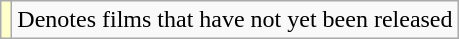<table class="wikitable">
<tr>
<td style="background:#ffc;"></td>
<td>Denotes films that have not yet been released</td>
</tr>
</table>
